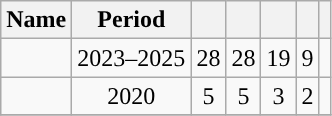<table class="wikitable sortable" style="text-align:center">
<tr>
<th scope="col">Name</th>
<th scope="col">Period</th>
<th scope="col"></th>
<th scope="col"></th>
<th scope="col"></th>
<th scope="col"></th>
<th scope="col"></th>
</tr>
<tr>
<td></td>
<td>2023–2025</td>
<td>28</td>
<td>28</td>
<td>19</td>
<td>9</td>
<td></td>
</tr>
<tr>
<td></td>
<td>2020</td>
<td>5</td>
<td>5</td>
<td>3</td>
<td>2</td>
<td></td>
</tr>
<tr>
</tr>
</table>
